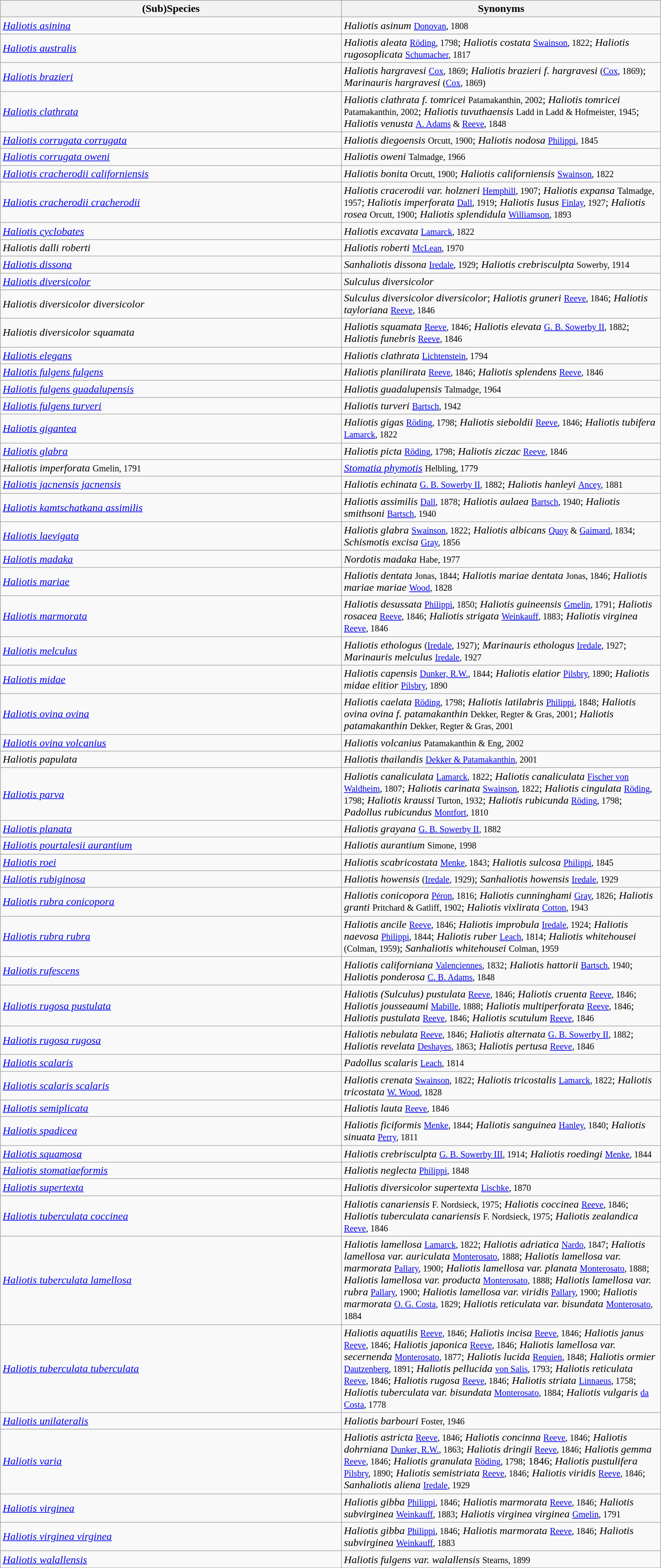<table class="wikitable" style="text-align:left; width:1000px;">
<tr>
<th width = "30">(Sub)Species</th>
<th width ="70">Synonyms</th>
</tr>
<tr>
<td><em><a href='#'>Haliotis asinina</a></em></td>
<td><em>Haliotis asinum</em> <small><a href='#'>Donovan</a>, 1808</small></td>
</tr>
<tr>
<td><em><a href='#'>Haliotis australis</a></em></td>
<td><em>Haliotis aleata</em> <small><a href='#'>Röding</a>, 1798</small>; <em>Haliotis costata</em> <small><a href='#'>Swainson</a>, 1822</small>; <em>Haliotis rugosoplicata</em> <small><a href='#'>Schumacher</a>, 1817</small></td>
</tr>
<tr>
<td><em><a href='#'>Haliotis brazieri</a></em></td>
<td><em>Haliotis hargravesi</em> <small><a href='#'>Cox</a>, 1869</small>; <em>Haliotis brazieri f. hargravesi</em> <small>(<a href='#'>Cox</a>, 1869)</small>; <em>Marinauris hargravesi</em> <small>(<a href='#'>Cox</a>, 1869)</small></td>
</tr>
<tr>
<td><em><a href='#'>Haliotis clathrata</a></em></td>
<td><em>Haliotis clathrata f. tomricei</em> <small>Patamakanthin, 2002</small>; <em>Haliotis tomricei</em> <small>Patamakanthin, 2002</small>; <em>Haliotis tuvuthaensis</em> <small>Ladd in Ladd & Hofmeister, 1945</small>; <em>Haliotis venusta</em> <small><a href='#'>A. Adams</a> & <a href='#'>Reeve</a>, 1848</small></td>
</tr>
<tr>
<td><em><a href='#'>Haliotis corrugata corrugata</a></em></td>
<td><em>Haliotis diegoensis</em> <small>Orcutt, 1900</small>; <em>Haliotis nodosa</em> <small><a href='#'>Philippi</a>, 1845</small></td>
</tr>
<tr>
<td><em><a href='#'>Haliotis corrugata oweni</a></em></td>
<td><em>Haliotis oweni</em> <small>Talmadge, 1966</small></td>
</tr>
<tr>
<td><em><a href='#'>Haliotis cracherodii californiensis</a></em></td>
<td><em>Haliotis bonita</em> <small>Orcutt, 1900</small>; <em>Haliotis californiensis</em> <small><a href='#'>Swainson</a>, 1822</small></td>
</tr>
<tr>
<td><em><a href='#'>Haliotis cracherodii cracherodii</a></em></td>
<td><em>Haliotis cracerodii var. holzneri</em> <small><a href='#'>Hemphill</a>, 1907</small>; <em>Haliotis expansa</em> <small>Talmadge, 1957</small>; <em> Haliotis imperforata</em> <small><a href='#'>Dall</a>, 1919</small>; <em>Haliotis Iusus</em> <small><a href='#'>Finlay</a>, 1927</small>; <em>Haliotis rosea</em> <small>Orcutt, 1900</small>; <em>Haliotis splendidula</em> <small><a href='#'>Williamson</a>, 1893</small></td>
</tr>
<tr>
<td><em><a href='#'>Haliotis cyclobates</a></em></td>
<td><em>Haliotis excavata</em> <small><a href='#'>Lamarck</a>, 1822</small></td>
</tr>
<tr>
<td><em>Haliotis dalli roberti</em></td>
<td><em>Haliotis roberti</em> <small><a href='#'>McLean</a>, 1970</small></td>
</tr>
<tr>
<td><em><a href='#'>Haliotis dissona</a></em></td>
<td><em>Sanhaliotis dissona</em> <small><a href='#'>Iredale</a>, 1929</small>; <em>Haliotis crebrisculpta</em> <small>Sowerby, 1914</small></td>
</tr>
<tr>
<td><em><a href='#'>Haliotis diversicolor</a></em></td>
<td><em>Sulculus diversicolor</em></td>
</tr>
<tr>
<td><em>Haliotis diversicolor diversicolor</em></td>
<td><em>Sulculus diversicolor diversicolor</em>; <em>Haliotis gruneri</em> <small><a href='#'>Reeve</a>, 1846</small>; <em>Haliotis tayloriana</em> <small><a href='#'>Reeve</a>, 1846</small></td>
</tr>
<tr>
<td><em>Haliotis diversicolor squamata</em></td>
<td><em>Haliotis squamata</em> <small><a href='#'>Reeve</a>, 1846</small>; <em>Haliotis elevata</em> <small><a href='#'>G. B. Sowerby II</a>, 1882</small>; <em>Haliotis funebris</em> <small><a href='#'>Reeve</a>, 1846</small></td>
</tr>
<tr>
<td><em><a href='#'>Haliotis elegans</a></em></td>
<td><em>Haliotis clathrata</em> <small><a href='#'>Lichtenstein</a>, 1794</small></td>
</tr>
<tr>
<td><em><a href='#'>Haliotis fulgens fulgens</a></em></td>
<td><em>Haliotis planilirata</em> <small><a href='#'>Reeve</a>, 1846</small>; <em>Haliotis splendens</em> <small><a href='#'>Reeve</a>, 1846</small></td>
</tr>
<tr>
<td><em><a href='#'>Haliotis fulgens guadalupensis</a></em></td>
<td><em>Haliotis guadalupensis</em> <small>Talmadge, 1964</small></td>
</tr>
<tr>
<td><em><a href='#'>Haliotis fulgens turveri</a></em></td>
<td><em>Haliotis turveri</em> <small><a href='#'>Bartsch</a>, 1942</small></td>
</tr>
<tr>
<td><em><a href='#'>Haliotis gigantea</a></em></td>
<td><em>Haliotis gigas</em> <small><a href='#'>Röding</a>, 1798</small>; <em>Haliotis sieboldii</em> <small><a href='#'>Reeve</a>, 1846</small>; <em>Haliotis tubifera</em> <small><a href='#'>Lamarck</a>, 1822</small></td>
</tr>
<tr>
<td><em><a href='#'>Haliotis glabra</a></em></td>
<td><em>Haliotis picta</em> <small><a href='#'>Röding</a>, 1798</small>; <em>Haliotis ziczac</em> <small><a href='#'>Reeve</a>, 1846</small></td>
</tr>
<tr>
<td><em>Haliotis imperforata</em> <small>Gmelin, 1791</small></td>
<td><em><a href='#'>Stomatia phymotis</a></em> <small>Helbling, 1779</small></td>
</tr>
<tr>
<td><em><a href='#'>Haliotis jacnensis jacnensis</a></em></td>
<td><em>Haliotis echinata</em> <small><a href='#'>G. B. Sowerby II</a>, 1882</small>; <em>Haliotis hanleyi</em> <small><a href='#'>Ancey</a>, 1881</small></td>
</tr>
<tr>
<td><em><a href='#'>Haliotis kamtschatkana assimilis</a></em></td>
<td><em>Haliotis assimilis</em> <small><a href='#'>Dall</a>, 1878</small>; <em>Haliotis aulaea</em> <small><a href='#'>Bartsch</a>, 1940</small>; <em>Haliotis smithsoni</em> <small><a href='#'>Bartsch</a>, 1940</small></td>
</tr>
<tr>
<td><em><a href='#'>Haliotis laevigata</a></em></td>
<td><em>Haliotis glabra</em> <small><a href='#'>Swainson</a>, 1822</small>; <em>Haliotis albicans</em> <small><a href='#'>Quoy</a> & <a href='#'>Gaimard</a>, 1834</small>; <em>Schismotis excisa</em> <small><a href='#'>Gray</a>, 1856</small></td>
</tr>
<tr>
<td><em><a href='#'>Haliotis madaka</a></em></td>
<td><em>Nordotis madaka</em> <small>Habe, 1977</small></td>
</tr>
<tr>
<td><em><a href='#'>Haliotis mariae</a></em></td>
<td><em>Haliotis dentata</em> <small>Jonas, 1844</small>; <em>Haliotis mariae dentata</em> <small>Jonas, 1846</small>; <em>Haliotis mariae mariae</em> <small><a href='#'>Wood</a>, 1828</small></td>
</tr>
<tr>
<td><em><a href='#'>Haliotis marmorata</a></em></td>
<td><em>Haliotis desussata</em> <small><a href='#'>Philippi</a>, 1850</small>; <em>Haliotis guineensis</em> <small><a href='#'>Gmelin</a>, 1791</small>; <em>Haliotis rosacea</em> <small><a href='#'>Reeve</a>, 1846</small>; <em>Haliotis strigata</em> <small><a href='#'>Weinkauff</a>, 1883</small>; <em>Haliotis virginea</em> <small><a href='#'>Reeve</a>, 1846</small></td>
</tr>
<tr>
<td><em><a href='#'>Haliotis melculus</a></em></td>
<td><em>Haliotis ethologus</em> <small>(<a href='#'>Iredale</a>, 1927)</small>; <em>Marinauris ethologus</em> <small><a href='#'>Iredale</a>, 1927</small>; <em>Marinauris melculus</em> <small><a href='#'>Iredale</a>, 1927</small></td>
</tr>
<tr>
<td><em><a href='#'>Haliotis midae</a></em></td>
<td><em>Haliotis capensis</em> <small><a href='#'>Dunker, R.W.</a>, 1844</small>; <em>Haliotis elatior</em> <small><a href='#'>Pilsbry</a>, 1890</small>; <em>Haliotis midae elitior</em> <small><a href='#'>Pilsbry</a>, 1890</small></td>
</tr>
<tr>
<td><em><a href='#'>Haliotis ovina ovina</a></em></td>
<td><em>Haliotis caelata</em> <small><a href='#'>Röding</a>, 1798</small>; <em>Haliotis latilabris</em> <small><a href='#'>Philippi</a>, 1848</small>; <em>Haliotis ovina ovina f. patamakanthin</em> <small>Dekker, Regter & Gras, 2001</small>; <em>Haliotis patamakanthin</em> <small>Dekker, Regter & Gras, 2001</small></td>
</tr>
<tr>
<td><em><a href='#'>Haliotis ovina volcanius</a></em></td>
<td><em>Haliotis volcanius</em> <small>Patamakanthin & Eng, 2002</small></td>
</tr>
<tr>
<td><em>Haliotis papulata</em></td>
<td><em>Haliotis thailandis</em> <small><a href='#'>Dekker & Patamakanthin</a>, 2001</small></td>
</tr>
<tr>
<td><em><a href='#'>Haliotis parva</a></em></td>
<td><em>Haliotis canaliculata</em> <small><a href='#'>Lamarck</a>, 1822</small>; <em>Haliotis canaliculata</em> <small><a href='#'>Fischer von Waldheim</a>, 1807</small>; <em>Haliotis carinata</em> <small><a href='#'>Swainson</a>, 1822</small>; <em>Haliotis cingulata</em> <small><a href='#'>Röding</a>, 1798</small>; <em>Haliotis kraussi</em> <small>Turton, 1932</small>; <em>Haliotis rubicunda</em> <small><a href='#'>Röding</a>, 1798</small>; <em>Padollus rubicundus</em> <small><a href='#'>Montfort</a>, 1810</small></td>
</tr>
<tr>
<td><em><a href='#'>Haliotis planata</a></em></td>
<td><em>Haliotis grayana</em> <small><a href='#'>G. B. Sowerby II</a>, 1882</small></td>
</tr>
<tr>
<td><em><a href='#'>Haliotis pourtalesii aurantium</a></em></td>
<td><em>Haliotis aurantium</em> <small>Simone, 1998</small></td>
</tr>
<tr>
<td><em><a href='#'>Haliotis roei</a></em></td>
<td><em>Haliotis scabricostata</em> <small><a href='#'>Menke</a>, 1843</small>; <em>Haliotis sulcosa</em> <small><a href='#'>Philippi</a>, 1845</small></td>
</tr>
<tr>
<td><em><a href='#'>Haliotis rubiginosa</a></em></td>
<td><em>Haliotis howensis</em> <small>(<a href='#'>Iredale</a>, 1929)</small>; <em>Sanhaliotis howensis</em> <small><a href='#'>Iredale</a>, 1929</small></td>
</tr>
<tr>
<td><em><a href='#'>Haliotis rubra conicopora</a></em></td>
<td><em>Haliotis conicopora</em> <small><a href='#'>Péron</a>, 1816</small>; <em>Haliotis cunninghami</em> <small><a href='#'>Gray</a>, 1826</small>; <em>Haliotis granti</em> <small>Pritchard & Gatliff, 1902</small>; <em>Haliotis vixlirata</em> <small><a href='#'>Cotton</a>, 1943</small></td>
</tr>
<tr>
<td><em><a href='#'>Haliotis rubra rubra</a></em></td>
<td><em>Haliotis ancile</em> <small><a href='#'>Reeve</a>, 1846</small>; <em>Haliotis improbula</em> <small><a href='#'>Iredale</a>, 1924</small>; <em>Haliotis naevosa</em> <small><a href='#'>Philippi</a>, 1844</small>; <em>Haliotis ruber</em> <small><a href='#'>Leach</a>, 1814</small>; <em>Haliotis whitehousei</em> <small>(Colman, 1959)</small>; <em>Sanhaliotis whitehousei</em> <small>Colman, 1959</small></td>
</tr>
<tr>
<td><em><a href='#'>Haliotis rufescens</a></em></td>
<td><em>Haliotis californiana</em> <small><a href='#'>Valenciennes</a>, 1832</small>; <em>Haliotis hattorii</em> <small><a href='#'>Bartsch</a>, 1940</small>; <em>Haliotis ponderosa</em> <small><a href='#'>C. B. Adams</a>, 1848</small></td>
</tr>
<tr>
<td><em><a href='#'>Haliotis rugosa pustulata</a></em></td>
<td><em>Haliotis (Sulculus) pustulata</em> <small><a href='#'>Reeve</a>, 1846</small>; <em>Haliotis cruenta</em> <small><a href='#'>Reeve</a>, 1846</small>; <em>Haliotis jousseaumi</em> <small><a href='#'>Mabille</a>, 1888</small>; <em>Haliotis multiperforata</em> <small><a href='#'>Reeve</a>, 1846</small>; <em>Haliotis pustulata</em> <small><a href='#'>Reeve</a>, 1846</small>; <em>Haliotis scutulum</em> <small><a href='#'>Reeve</a>, 1846</small></td>
</tr>
<tr>
<td><em><a href='#'>Haliotis rugosa rugosa</a></em></td>
<td><em>Haliotis nebulata</em> <small><a href='#'>Reeve</a>, 1846</small>; <em>Haliotis alternata</em> <small><a href='#'>G. B. Sowerby II</a>, 1882</small>; <em>Haliotis revelata</em> <small><a href='#'>Deshayes</a>, 1863</small>; <em>Haliotis pertusa</em> <small><a href='#'>Reeve</a>, 1846</small></td>
</tr>
<tr>
<td><em><a href='#'>Haliotis scalaris</a></em></td>
<td><em>Padollus scalaris</em> <small><a href='#'>Leach</a>, 1814</small></td>
</tr>
<tr>
<td><em><a href='#'>Haliotis scalaris scalaris</a></em></td>
<td><em>Haliotis crenata</em> <small><a href='#'>Swainson</a>, 1822</small>; <em>Haliotis tricostalis</em> <small><a href='#'>Lamarck</a>, 1822</small>; <em>Haliotis tricostata</em> <small><a href='#'>W. Wood</a>, 1828</small></td>
</tr>
<tr>
<td><em><a href='#'>Haliotis semiplicata</a></em></td>
<td><em>Haliotis lauta</em> <small><a href='#'>Reeve</a>, 1846</small></td>
</tr>
<tr>
<td><em><a href='#'>Haliotis spadicea</a></em></td>
<td><em>Haliotis ficiformis</em> <small><a href='#'>Menke</a>, 1844</small>; <em>Haliotis sanguinea</em> <small><a href='#'>Hanley</a>, 1840</small>; <em>Haliotis sinuata</em> <small><a href='#'>Perry</a>, 1811</small></td>
</tr>
<tr>
<td><em><a href='#'>Haliotis squamosa</a></em></td>
<td><em>Haliotis crebrisculpta</em> <small><a href='#'>G. B. Sowerby III</a>, 1914</small>; <em>Haliotis roedingi</em> <small><a href='#'>Menke</a>, 1844</small></td>
</tr>
<tr>
<td><em><a href='#'>Haliotis stomatiaeformis</a></em></td>
<td><em>Haliotis neglecta</em> <small><a href='#'>Philippi</a>, 1848</small></td>
</tr>
<tr>
<td><em><a href='#'>Haliotis supertexta</a></em></td>
<td><em>Haliotis diversicolor supertexta</em> <small><a href='#'>Lischke</a>, 1870</small></td>
</tr>
<tr>
<td><em><a href='#'>Haliotis tuberculata coccinea</a></em></td>
<td><em>Haliotis canariensis</em> <small>F. Nordsieck, 1975</small>; <em>Haliotis coccinea</em> <small><a href='#'>Reeve</a>, 1846</small>; <em>Haliotis tuberculata canariensis</em> <small>F. Nordsieck, 1975</small>; <em>Haliotis zealandica</em> <small><a href='#'>Reeve</a>, 1846</small></td>
</tr>
<tr>
<td><em><a href='#'>Haliotis tuberculata lamellosa</a></em></td>
<td><em>Haliotis lamellosa</em> <small><a href='#'>Lamarck</a>, 1822</small>; <em>Haliotis adriatica</em> <small><a href='#'>Nardo</a>, 1847</small>; <em>Haliotis lamellosa var. auriculata</em> <small><a href='#'>Monterosato</a>, 1888</small>; <em>Haliotis lamellosa var. marmorata</em> <small><a href='#'>Pallary</a>, 1900</small>; <em>Haliotis lamellosa var. planata</em> <small><a href='#'>Monterosato</a>, 1888</small>; <em>Haliotis lamellosa var. producta</em> <small><a href='#'>Monterosato</a>, 1888</small>; <em>Haliotis lamellosa var. rubra</em> <small><a href='#'>Pallary</a>, 1900</small>; <em>Haliotis lamellosa var. viridis</em> <small><a href='#'>Pallary</a>, 1900</small>; <em>Haliotis marmorata</em> <small><a href='#'>O. G. Costa</a>, 1829</small>; <em>Haliotis reticulata var. bisundata</em> <small><a href='#'>Monterosato</a>, 1884</small></td>
</tr>
<tr>
<td><em><a href='#'>Haliotis tuberculata tuberculata</a></em></td>
<td><em>Haliotis aquatilis</em> <small><a href='#'>Reeve</a>, 1846</small>; <em>Haliotis incisa</em> <small><a href='#'>Reeve</a>, 1846</small>; <em>Haliotis janus</em> <small><a href='#'>Reeve</a>, 1846</small>; <em>Haliotis japonica</em> <small><a href='#'>Reeve</a>, 1846</small>; <em>Haliotis lamellosa var. secernenda</em> <small><a href='#'>Monterosato</a>, 1877</small>; <em>Haliotis lucida</em> <small><a href='#'>Requien</a>, 1848</small>; <em>Haliotis ormier</em> <small><a href='#'>Dautzenberg</a>, 1891</small>; <em>Haliotis pellucida</em> <small><a href='#'>von Salis</a>, 1793</small>; <em>Haliotis reticulata</em> <small><a href='#'>Reeve</a>, 1846</small>; <em>Haliotis rugosa</em> <small><a href='#'>Reeve</a>, 1846</small>; <em>Haliotis striata</em> <small><a href='#'>Linnaeus</a>, 1758</small>; <em>Haliotis tuberculata var. bisundata</em> <small><a href='#'>Monterosato</a>, 1884</small>; <em>Haliotis vulgaris</em> <small><a href='#'>da Costa</a>, 1778</small></td>
</tr>
<tr>
<td><em><a href='#'>Haliotis unilateralis</a></em></td>
<td><em>Haliotis barbouri</em> <small>Foster, 1946</small></td>
</tr>
<tr>
<td><em><a href='#'>Haliotis varia</a></em></td>
<td><em>Haliotis astricta</em> <small><a href='#'>Reeve</a>, 1846</small>; <em>Haliotis concinna</em> <small><a href='#'>Reeve</a>, 1846</small>; <em>Haliotis dohrniana</em> <small><a href='#'>Dunker, R.W.</a>, 1863</small>; <em>Haliotis dringii</em> <small><a href='#'>Reeve</a>, 1846</small>; <em>Haliotis gemma</em> <small><a href='#'>Reeve</a>, 1846</small>; <em>Haliotis granulata</em> <small><a href='#'>Röding</a>, 1798</small>; 1846; <em>Haliotis pustulifera</em> <small><a href='#'>Pilsbry</a>, 1890</small>; <em>Haliotis semistriata</em> <small><a href='#'>Reeve</a>, 1846</small>; <em>Haliotis viridis</em> <small><a href='#'>Reeve</a>, 1846</small>; <em>Sanhaliotis aliena</em> <small><a href='#'>Iredale</a>, 1929</small></td>
</tr>
<tr>
<td><em><a href='#'>Haliotis virginea</a></em></td>
<td><em>Haliotis gibba</em> <small><a href='#'>Philippi</a>, 1846</small>; <em>Haliotis marmorata</em> <small><a href='#'>Reeve</a>, 1846</small>; <em>Haliotis subvirginea</em> <small><a href='#'>Weinkauff</a>, 1883</small>; <em>Haliotis virginea virginea</em> <small><a href='#'>Gmelin</a>, 1791</small></td>
</tr>
<tr>
<td><em><a href='#'>Haliotis virginea virginea</a></em></td>
<td><em>Haliotis gibba</em> <small><a href='#'>Philippi</a>, 1846</small>; <em>Haliotis marmorata</em> <small><a href='#'>Reeve</a>, 1846</small>; <em>Haliotis subvirginea</em> <small><a href='#'>Weinkauff</a>, 1883</small></td>
</tr>
<tr>
<td><em><a href='#'>Haliotis walallensis</a></em></td>
<td><em>Haliotis fulgens var. walallensis</em> <small>Stearns, 1899</small></td>
</tr>
</table>
